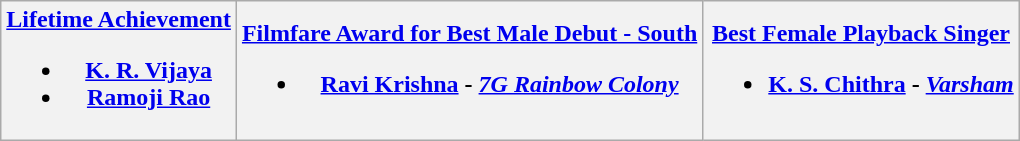<table class="wikitable">
<tr>
<th><a href='#'>Lifetime Achievement</a><br><ul><li><a href='#'>K. R. Vijaya</a></li><li><a href='#'>Ramoji Rao</a></li></ul></th>
<th><a href='#'>Filmfare Award for Best Male Debut - South</a><br><ul><li><a href='#'>Ravi Krishna</a> - <em><a href='#'>7G Rainbow Colony</a></em></li></ul></th>
<th><a href='#'>Best Female Playback Singer</a><br><ul><li><a href='#'>K. S. Chithra</a> - <em><a href='#'>Varsham</a></em></li></ul></th>
</tr>
</table>
